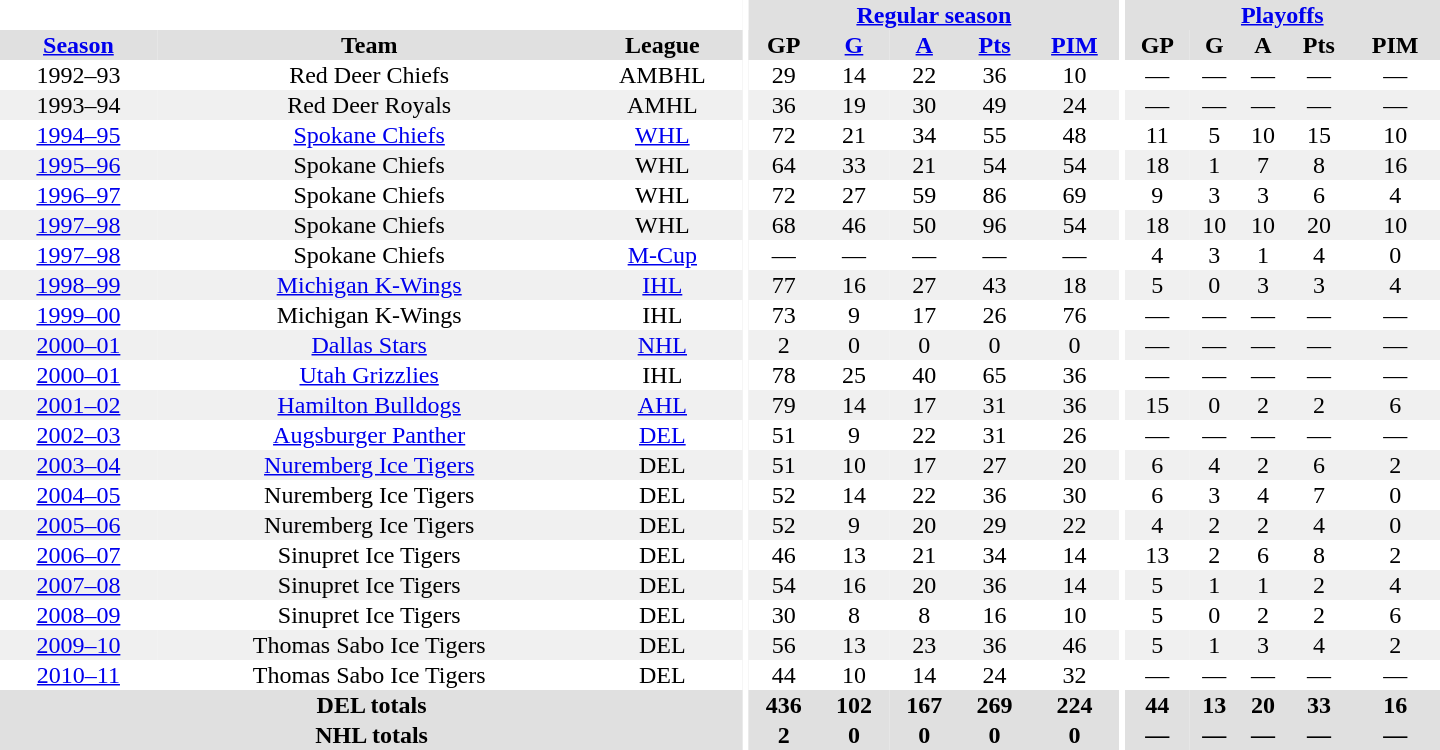<table border="0" cellpadding="1" cellspacing="0" style="text-align:center; width:60em">
<tr bgcolor="#e0e0e0">
<th colspan="3" bgcolor="#ffffff"></th>
<th rowspan="100" bgcolor="#ffffff"></th>
<th colspan="5"><a href='#'>Regular season</a></th>
<th rowspan="100" bgcolor="#ffffff"></th>
<th colspan="5"><a href='#'>Playoffs</a></th>
</tr>
<tr bgcolor="#e0e0e0">
<th><a href='#'>Season</a></th>
<th>Team</th>
<th>League</th>
<th>GP</th>
<th><a href='#'>G</a></th>
<th><a href='#'>A</a></th>
<th><a href='#'>Pts</a></th>
<th><a href='#'>PIM</a></th>
<th>GP</th>
<th>G</th>
<th>A</th>
<th>Pts</th>
<th>PIM</th>
</tr>
<tr>
<td>1992–93</td>
<td>Red Deer Chiefs</td>
<td>AMBHL</td>
<td>29</td>
<td>14</td>
<td>22</td>
<td>36</td>
<td>10</td>
<td>—</td>
<td>—</td>
<td>—</td>
<td>—</td>
<td>—</td>
</tr>
<tr bgcolor="#f0f0f0">
<td>1993–94</td>
<td>Red Deer Royals</td>
<td>AMHL</td>
<td>36</td>
<td>19</td>
<td>30</td>
<td>49</td>
<td>24</td>
<td>—</td>
<td>—</td>
<td>—</td>
<td>—</td>
<td>—</td>
</tr>
<tr>
<td><a href='#'>1994–95</a></td>
<td><a href='#'>Spokane Chiefs</a></td>
<td><a href='#'>WHL</a></td>
<td>72</td>
<td>21</td>
<td>34</td>
<td>55</td>
<td>48</td>
<td>11</td>
<td>5</td>
<td>10</td>
<td>15</td>
<td>10</td>
</tr>
<tr bgcolor="#f0f0f0">
<td><a href='#'>1995–96</a></td>
<td>Spokane Chiefs</td>
<td>WHL</td>
<td>64</td>
<td>33</td>
<td>21</td>
<td>54</td>
<td>54</td>
<td>18</td>
<td>1</td>
<td>7</td>
<td>8</td>
<td>16</td>
</tr>
<tr>
<td><a href='#'>1996–97</a></td>
<td>Spokane Chiefs</td>
<td>WHL</td>
<td>72</td>
<td>27</td>
<td>59</td>
<td>86</td>
<td>69</td>
<td>9</td>
<td>3</td>
<td>3</td>
<td>6</td>
<td>4</td>
</tr>
<tr bgcolor="#f0f0f0">
<td><a href='#'>1997–98</a></td>
<td>Spokane Chiefs</td>
<td>WHL</td>
<td>68</td>
<td>46</td>
<td>50</td>
<td>96</td>
<td>54</td>
<td>18</td>
<td>10</td>
<td>10</td>
<td>20</td>
<td>10</td>
</tr>
<tr>
<td><a href='#'>1997–98</a></td>
<td>Spokane Chiefs</td>
<td><a href='#'>M-Cup</a></td>
<td>—</td>
<td>—</td>
<td>—</td>
<td>—</td>
<td>—</td>
<td>4</td>
<td>3</td>
<td>1</td>
<td>4</td>
<td>0</td>
</tr>
<tr bgcolor="#f0f0f0">
<td><a href='#'>1998–99</a></td>
<td><a href='#'>Michigan K-Wings</a></td>
<td><a href='#'>IHL</a></td>
<td>77</td>
<td>16</td>
<td>27</td>
<td>43</td>
<td>18</td>
<td>5</td>
<td>0</td>
<td>3</td>
<td>3</td>
<td>4</td>
</tr>
<tr>
<td><a href='#'>1999–00</a></td>
<td>Michigan K-Wings</td>
<td>IHL</td>
<td>73</td>
<td>9</td>
<td>17</td>
<td>26</td>
<td>76</td>
<td>—</td>
<td>—</td>
<td>—</td>
<td>—</td>
<td>—</td>
</tr>
<tr bgcolor="#f0f0f0">
<td><a href='#'>2000–01</a></td>
<td><a href='#'>Dallas Stars</a></td>
<td><a href='#'>NHL</a></td>
<td>2</td>
<td>0</td>
<td>0</td>
<td>0</td>
<td>0</td>
<td>—</td>
<td>—</td>
<td>—</td>
<td>—</td>
<td>—</td>
</tr>
<tr>
<td><a href='#'>2000–01</a></td>
<td><a href='#'>Utah Grizzlies</a></td>
<td>IHL</td>
<td>78</td>
<td>25</td>
<td>40</td>
<td>65</td>
<td>36</td>
<td>—</td>
<td>—</td>
<td>—</td>
<td>—</td>
<td>—</td>
</tr>
<tr bgcolor="#f0f0f0">
<td><a href='#'>2001–02</a></td>
<td><a href='#'>Hamilton Bulldogs</a></td>
<td><a href='#'>AHL</a></td>
<td>79</td>
<td>14</td>
<td>17</td>
<td>31</td>
<td>36</td>
<td>15</td>
<td>0</td>
<td>2</td>
<td>2</td>
<td>6</td>
</tr>
<tr>
<td><a href='#'>2002–03</a></td>
<td><a href='#'>Augsburger Panther</a></td>
<td><a href='#'>DEL</a></td>
<td>51</td>
<td>9</td>
<td>22</td>
<td>31</td>
<td>26</td>
<td>—</td>
<td>—</td>
<td>—</td>
<td>—</td>
<td>—</td>
</tr>
<tr bgcolor="#f0f0f0">
<td><a href='#'>2003–04</a></td>
<td><a href='#'>Nuremberg Ice Tigers</a></td>
<td>DEL</td>
<td>51</td>
<td>10</td>
<td>17</td>
<td>27</td>
<td>20</td>
<td>6</td>
<td>4</td>
<td>2</td>
<td>6</td>
<td>2</td>
</tr>
<tr>
<td><a href='#'>2004–05</a></td>
<td>Nuremberg Ice Tigers</td>
<td>DEL</td>
<td>52</td>
<td>14</td>
<td>22</td>
<td>36</td>
<td>30</td>
<td>6</td>
<td>3</td>
<td>4</td>
<td>7</td>
<td>0</td>
</tr>
<tr bgcolor="#f0f0f0">
<td><a href='#'>2005–06</a></td>
<td>Nuremberg Ice Tigers</td>
<td>DEL</td>
<td>52</td>
<td>9</td>
<td>20</td>
<td>29</td>
<td>22</td>
<td>4</td>
<td>2</td>
<td>2</td>
<td>4</td>
<td>0</td>
</tr>
<tr>
<td><a href='#'>2006–07</a></td>
<td>Sinupret Ice Tigers</td>
<td>DEL</td>
<td>46</td>
<td>13</td>
<td>21</td>
<td>34</td>
<td>14</td>
<td>13</td>
<td>2</td>
<td>6</td>
<td>8</td>
<td>2</td>
</tr>
<tr bgcolor="#f0f0f0">
<td><a href='#'>2007–08</a></td>
<td>Sinupret Ice Tigers</td>
<td>DEL</td>
<td>54</td>
<td>16</td>
<td>20</td>
<td>36</td>
<td>14</td>
<td>5</td>
<td>1</td>
<td>1</td>
<td>2</td>
<td>4</td>
</tr>
<tr>
<td><a href='#'>2008–09</a></td>
<td>Sinupret Ice Tigers</td>
<td>DEL</td>
<td>30</td>
<td>8</td>
<td>8</td>
<td>16</td>
<td>10</td>
<td>5</td>
<td>0</td>
<td>2</td>
<td>2</td>
<td>6</td>
</tr>
<tr bgcolor="#f0f0f0">
<td><a href='#'>2009–10</a></td>
<td>Thomas Sabo Ice Tigers</td>
<td>DEL</td>
<td>56</td>
<td>13</td>
<td>23</td>
<td>36</td>
<td>46</td>
<td>5</td>
<td>1</td>
<td>3</td>
<td>4</td>
<td>2</td>
</tr>
<tr>
<td><a href='#'>2010–11</a></td>
<td>Thomas Sabo Ice Tigers</td>
<td>DEL</td>
<td>44</td>
<td>10</td>
<td>14</td>
<td>24</td>
<td>32</td>
<td>—</td>
<td>—</td>
<td>—</td>
<td>—</td>
<td>—</td>
</tr>
<tr bgcolor="#e0e0e0">
<th colspan="3">DEL totals</th>
<th>436</th>
<th>102</th>
<th>167</th>
<th>269</th>
<th>224</th>
<th>44</th>
<th>13</th>
<th>20</th>
<th>33</th>
<th>16</th>
</tr>
<tr bgcolor="#e0e0e0">
<th colspan="3">NHL totals</th>
<th>2</th>
<th>0</th>
<th>0</th>
<th>0</th>
<th>0</th>
<th>—</th>
<th>—</th>
<th>—</th>
<th>—</th>
<th>—</th>
</tr>
</table>
